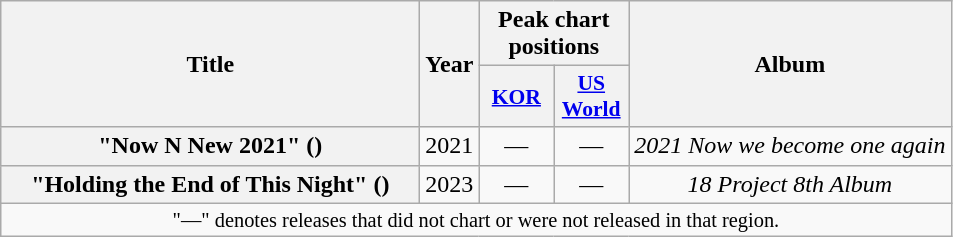<table class="wikitable plainrowheaders" style="text-align:center">
<tr>
<th scope="col" rowspan="2" style="width:17em">Title</th>
<th scope="col" rowspan="2">Year</th>
<th scope="col" colspan="2">Peak chart positions</th>
<th scope="col" rowspan="2">Album</th>
</tr>
<tr>
<th scope="col" style="width:3em;font-size:90%"><a href='#'>KOR</a></th>
<th scope="col" style="width:3em;font-size:90%"><a href='#'>US World</a><br></th>
</tr>
<tr>
<th scope="row">"Now N New 2021" () </th>
<td>2021</td>
<td>—</td>
<td>—</td>
<td><em>2021 Now we become one again</em></td>
</tr>
<tr>
<th scope="row">"Holding the End of This Night" ()</th>
<td>2023</td>
<td>—</td>
<td>—</td>
<td><em>18 Project 8th Album</em></td>
</tr>
<tr>
<td colspan="5" style="font-size:85%">"—" denotes releases that did not chart or were not released in that region.</td>
</tr>
</table>
